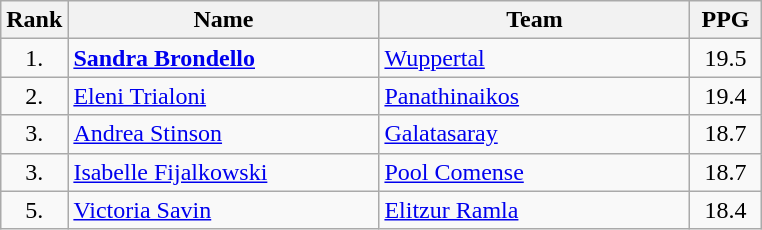<table class="wikitable" style="text-align: center;">
<tr>
<th>Rank</th>
<th width=200>Name</th>
<th width=200>Team</th>
<th width=40>PPG</th>
</tr>
<tr>
<td>1.</td>
<td align="left"> <strong><a href='#'>Sandra Brondello</a></strong></td>
<td align="left"> <a href='#'>Wuppertal</a></td>
<td>19.5</td>
</tr>
<tr>
<td>2.</td>
<td align="left"> <a href='#'>Eleni Trialoni</a></td>
<td align="left"> <a href='#'>Panathinaikos</a></td>
<td>19.4</td>
</tr>
<tr>
<td>3.</td>
<td align="left"> <a href='#'>Andrea Stinson</a></td>
<td align="left"> <a href='#'>Galatasaray</a></td>
<td>18.7</td>
</tr>
<tr>
<td>3.</td>
<td align="left"> <a href='#'>Isabelle Fijalkowski</a></td>
<td align="left"> <a href='#'>Pool Comense</a></td>
<td>18.7</td>
</tr>
<tr>
<td>5.</td>
<td align="left"> <a href='#'>Victoria Savin</a></td>
<td align="left"> <a href='#'>Elitzur Ramla</a></td>
<td>18.4</td>
</tr>
</table>
